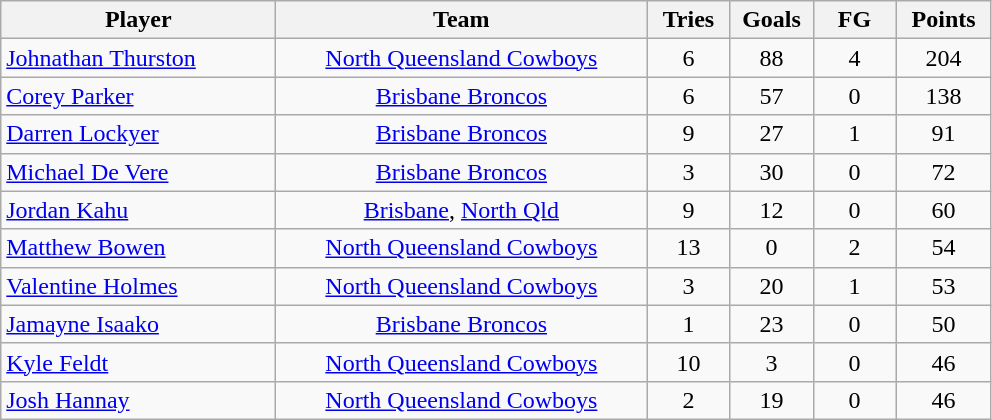<table class="wikitable" style="text-align:center;">
<tr>
<th style="width:11em">Player</th>
<th style="width:15em">Team</th>
<th style="width:3em">Tries</th>
<th style="width:3em">Goals</th>
<th style="width:3em">FG</th>
<th style="width:3.5em">Points</th>
</tr>
<tr>
<td style="text-align:left;"><a href='#'>Johnathan Thurston</a></td>
<td> <a href='#'>North Queensland Cowboys</a></td>
<td>6</td>
<td>88</td>
<td>4</td>
<td>204</td>
</tr>
<tr>
<td style="text-align:left;"><a href='#'>Corey Parker</a></td>
<td> <a href='#'>Brisbane Broncos</a></td>
<td>6</td>
<td>57</td>
<td>0</td>
<td>138</td>
</tr>
<tr>
<td style="text-align:left;"><a href='#'>Darren Lockyer</a></td>
<td> <a href='#'>Brisbane Broncos</a></td>
<td>9</td>
<td>27</td>
<td>1</td>
<td>91</td>
</tr>
<tr>
<td style="text-align:left;"><a href='#'>Michael De Vere</a></td>
<td> <a href='#'>Brisbane Broncos</a></td>
<td>3</td>
<td>30</td>
<td>0</td>
<td>72</td>
</tr>
<tr>
<td style="text-align:left;"><a href='#'>Jordan Kahu</a></td>
<td> <a href='#'>Brisbane</a>,  <a href='#'>North Qld</a></td>
<td>9</td>
<td>12</td>
<td>0</td>
<td>60</td>
</tr>
<tr>
<td style="text-align:left;"><a href='#'>Matthew Bowen</a></td>
<td> <a href='#'>North Queensland Cowboys</a></td>
<td>13</td>
<td>0</td>
<td>2</td>
<td>54</td>
</tr>
<tr>
<td style="text-align:left;"><a href='#'>Valentine Holmes</a></td>
<td> <a href='#'>North Queensland Cowboys</a></td>
<td>3</td>
<td>20</td>
<td>1</td>
<td>53</td>
</tr>
<tr>
<td style="text-align:left;"><a href='#'>Jamayne Isaako</a></td>
<td> <a href='#'>Brisbane Broncos</a></td>
<td>1</td>
<td>23</td>
<td>0</td>
<td>50</td>
</tr>
<tr>
<td style="text-align:left;"><a href='#'>Kyle Feldt</a></td>
<td> <a href='#'>North Queensland Cowboys</a></td>
<td>10</td>
<td>3</td>
<td>0</td>
<td>46</td>
</tr>
<tr>
<td style="text-align:left;"><a href='#'>Josh Hannay</a></td>
<td> <a href='#'>North Queensland Cowboys</a></td>
<td>2</td>
<td>19</td>
<td>0</td>
<td>46</td>
</tr>
</table>
